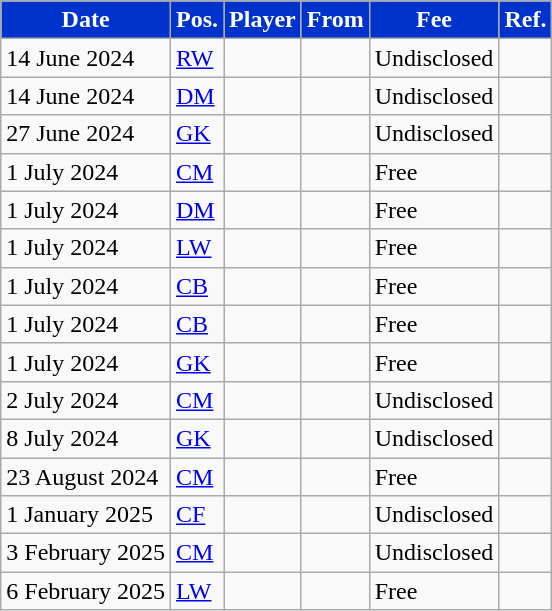<table class="wikitable plainrowheaders sortable">
<tr>
<th style="background:#0033CC;color:#FFFFFF;">Date</th>
<th style="background:#0033CC;color:#FFFFFF;">Pos.</th>
<th style="background:#0033CC;color:#FFFFFF;">Player</th>
<th style="background:#0033CC;color:#FFFFFF;">From</th>
<th style="background:#0033CC;color:#FFFFFF;">Fee</th>
<th style="background:#0033CC;color:#FFFFFF;">Ref.</th>
</tr>
<tr>
<td>14 June 2024</td>
<td><a href='#'>RW</a></td>
<td></td>
<td></td>
<td>Undisclosed</td>
<td></td>
</tr>
<tr>
<td>14 June 2024</td>
<td><a href='#'>DM</a></td>
<td></td>
<td></td>
<td>Undisclosed</td>
<td></td>
</tr>
<tr>
<td>27 June 2024</td>
<td><a href='#'>GK</a></td>
<td></td>
<td></td>
<td>Undisclosed</td>
<td></td>
</tr>
<tr>
<td>1 July 2024</td>
<td><a href='#'>CM</a></td>
<td></td>
<td></td>
<td>Free</td>
<td></td>
</tr>
<tr>
<td>1 July 2024</td>
<td><a href='#'>DM</a></td>
<td></td>
<td></td>
<td>Free</td>
<td></td>
</tr>
<tr>
<td>1 July 2024</td>
<td><a href='#'>LW</a></td>
<td></td>
<td></td>
<td>Free</td>
<td></td>
</tr>
<tr>
<td>1 July 2024</td>
<td><a href='#'>CB</a></td>
<td></td>
<td></td>
<td>Free</td>
<td></td>
</tr>
<tr>
<td>1 July 2024</td>
<td><a href='#'>CB</a></td>
<td></td>
<td></td>
<td>Free</td>
<td></td>
</tr>
<tr>
<td>1 July 2024</td>
<td><a href='#'>GK</a></td>
<td></td>
<td></td>
<td>Free</td>
<td></td>
</tr>
<tr>
<td>2 July 2024</td>
<td><a href='#'>CM</a></td>
<td></td>
<td></td>
<td>Undisclosed</td>
<td></td>
</tr>
<tr>
<td>8 July 2024</td>
<td><a href='#'>GK</a></td>
<td></td>
<td></td>
<td>Undisclosed</td>
<td></td>
</tr>
<tr>
<td>23 August 2024</td>
<td><a href='#'>CM</a></td>
<td></td>
<td></td>
<td>Free</td>
<td></td>
</tr>
<tr>
<td>1 January 2025</td>
<td><a href='#'>CF</a></td>
<td></td>
<td></td>
<td>Undisclosed</td>
<td></td>
</tr>
<tr>
<td>3 February 2025</td>
<td><a href='#'>CM</a></td>
<td></td>
<td></td>
<td>Undisclosed</td>
<td></td>
</tr>
<tr>
<td>6 February 2025</td>
<td><a href='#'>LW</a></td>
<td></td>
<td></td>
<td>Free</td>
<td></td>
</tr>
</table>
